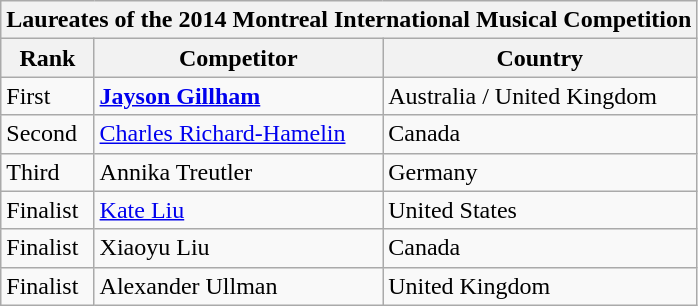<table class="wikitable">
<tr>
<th colspan="3">Laureates of the 2014 Montreal International Musical Competition</th>
</tr>
<tr>
<th>Rank</th>
<th>Competitor</th>
<th>Country</th>
</tr>
<tr>
<td>First</td>
<td><strong><a href='#'>Jayson Gillham</a></strong></td>
<td> Australia /  United Kingdom</td>
</tr>
<tr>
<td>Second</td>
<td><a href='#'>Charles Richard-Hamelin</a></td>
<td> Canada</td>
</tr>
<tr>
<td>Third</td>
<td>Annika Treutler</td>
<td> Germany</td>
</tr>
<tr>
<td>Finalist</td>
<td><a href='#'>Kate Liu</a></td>
<td> United States</td>
</tr>
<tr>
<td>Finalist</td>
<td>Xiaoyu Liu</td>
<td> Canada</td>
</tr>
<tr>
<td>Finalist</td>
<td>Alexander Ullman</td>
<td> United Kingdom</td>
</tr>
</table>
